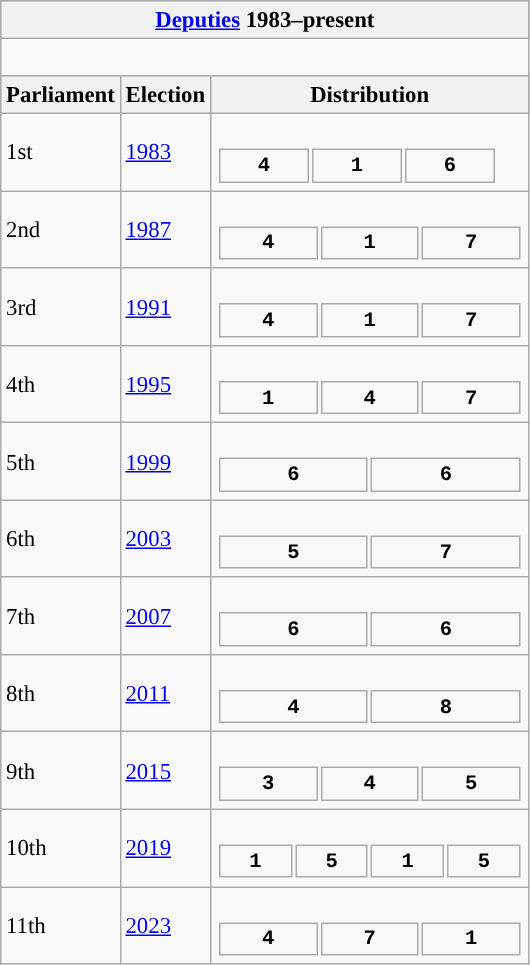<table class="wikitable" style="font-size:95%;">
<tr bgcolor="#CCCCCC">
<th colspan="3"><a href='#'>Deputies</a> 1983–present</th>
</tr>
<tr>
<td colspan="3"><br>
















</td>
</tr>
<tr bgcolor="#CCCCCC">
<th>Parliament</th>
<th>Election</th>
<th>Distribution</th>
</tr>
<tr>
<td>1st</td>
<td><a href='#'>1983</a></td>
<td><br><table style="width:13.75em; font-size:90%; text-align:center; font-family:Courier New;">
<tr style="font-weight:bold">
<td style="background:">4</td>
<td style="background:">1</td>
<td style="background:">6</td>
</tr>
</table>
</td>
</tr>
<tr>
<td>2nd</td>
<td><a href='#'>1987</a></td>
<td><br><table style="width:15em; font-size:90%; text-align:center; font-family:Courier New;">
<tr style="font-weight:bold">
<td style="background:">4</td>
<td style="background:">1</td>
<td style="background:">7</td>
</tr>
</table>
</td>
</tr>
<tr>
<td>3rd</td>
<td><a href='#'>1991</a></td>
<td><br><table style="width:15em; font-size:90%; text-align:center; font-family:Courier New;">
<tr style="font-weight:bold">
<td style="background:">4</td>
<td style="background:">1</td>
<td style="background:">7</td>
</tr>
</table>
</td>
</tr>
<tr>
<td>4th</td>
<td><a href='#'>1995</a></td>
<td><br><table style="width:15em; font-size:90%; text-align:center; font-family:Courier New;">
<tr style="font-weight:bold">
<td style="background:">1</td>
<td style="background:">4</td>
<td style="background:">7</td>
</tr>
</table>
</td>
</tr>
<tr>
<td>5th</td>
<td><a href='#'>1999</a></td>
<td><br><table style="width:15em; font-size:90%; text-align:center; font-family:Courier New;">
<tr style="font-weight:bold">
<td style="background:">6</td>
<td style="background:">6</td>
</tr>
</table>
</td>
</tr>
<tr>
<td>6th</td>
<td><a href='#'>2003</a></td>
<td><br><table style="width:15em; font-size:90%; text-align:center; font-family:Courier New;">
<tr style="font-weight:bold">
<td style="background:">5</td>
<td style="background:">7</td>
</tr>
</table>
</td>
</tr>
<tr>
<td>7th</td>
<td><a href='#'>2007</a></td>
<td><br><table style="width:15em; font-size:90%; text-align:center; font-family:Courier New;">
<tr style="font-weight:bold">
<td style="background:">6</td>
<td style="background:">6</td>
</tr>
</table>
</td>
</tr>
<tr>
<td>8th</td>
<td><a href='#'>2011</a></td>
<td><br><table style="width:15em; font-size:90%; text-align:center; font-family:Courier New;">
<tr style="font-weight:bold">
<td style="background:">4</td>
<td style="background:">8</td>
</tr>
</table>
</td>
</tr>
<tr>
<td>9th</td>
<td><a href='#'>2015</a></td>
<td><br><table style="width:15em; font-size:90%; text-align:center; font-family:Courier New;">
<tr style="font-weight:bold">
<td style="background:">3</td>
<td style="background:">4</td>
<td style="background:">5</td>
</tr>
</table>
</td>
</tr>
<tr>
<td>10th</td>
<td><a href='#'>2019</a></td>
<td><br><table style="width:15em; font-size:90%; text-align:center; font-family:Courier New;">
<tr style="font-weight:bold">
<td style="background:">1</td>
<td style="background:">5</td>
<td style="background:">1</td>
<td style="background:">5</td>
</tr>
</table>
</td>
</tr>
<tr>
<td>11th</td>
<td><a href='#'>2023</a></td>
<td><br><table style="width:15em; font-size:90%; text-align:center; font-family:Courier New;">
<tr style="font-weight:bold">
<td style="background:">4</td>
<td style="background:">7</td>
<td style="background:">1</td>
</tr>
</table>
</td>
</tr>
</table>
